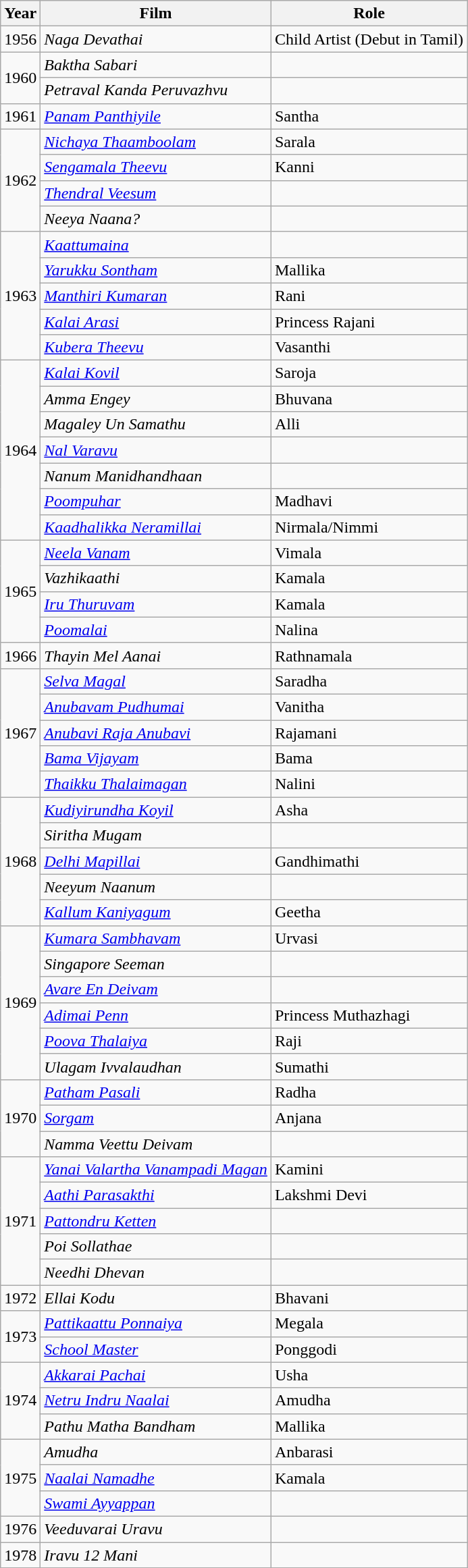<table class="wikitable sortable">
<tr>
<th>Year</th>
<th>Film</th>
<th>Role</th>
</tr>
<tr>
<td>1956</td>
<td><em>Naga Devathai</em></td>
<td>Child Artist (Debut in Tamil)</td>
</tr>
<tr>
<td rowspan="2">1960</td>
<td><em>Baktha Sabari</em></td>
<td></td>
</tr>
<tr>
<td><em>Petraval Kanda Peruvazhvu</em></td>
<td></td>
</tr>
<tr>
<td>1961</td>
<td><em><a href='#'>Panam Panthiyile</a></em></td>
<td>Santha</td>
</tr>
<tr>
<td rowspan="4">1962</td>
<td><em><a href='#'>Nichaya Thaamboolam</a></em></td>
<td>Sarala</td>
</tr>
<tr>
<td><em><a href='#'>Sengamala Theevu</a></em></td>
<td>Kanni</td>
</tr>
<tr>
<td><em><a href='#'>Thendral Veesum</a></em></td>
<td></td>
</tr>
<tr>
<td><em>Neeya Naana?</em></td>
<td></td>
</tr>
<tr>
<td rowspan="5">1963</td>
<td><em><a href='#'>Kaattumaina</a></em></td>
<td></td>
</tr>
<tr>
<td><em><a href='#'>Yarukku Sontham</a></em></td>
<td>Mallika</td>
</tr>
<tr>
<td><em><a href='#'>Manthiri Kumaran</a></em></td>
<td>Rani</td>
</tr>
<tr>
<td><em><a href='#'>Kalai Arasi</a></em></td>
<td>Princess Rajani</td>
</tr>
<tr>
<td><em><a href='#'>Kubera Theevu</a></em></td>
<td>Vasanthi</td>
</tr>
<tr>
<td rowspan="7">1964</td>
<td><em><a href='#'>Kalai Kovil</a></em></td>
<td>Saroja</td>
</tr>
<tr>
<td><em>Amma Engey</em></td>
<td>Bhuvana</td>
</tr>
<tr>
<td><em>Magaley Un Samathu</em></td>
<td>Alli</td>
</tr>
<tr>
<td><em><a href='#'>Nal Varavu</a></em></td>
<td></td>
</tr>
<tr>
<td><em>Nanum Manidhandhaan</em></td>
<td></td>
</tr>
<tr>
<td><em><a href='#'>Poompuhar</a></em></td>
<td>Madhavi</td>
</tr>
<tr>
<td><em><a href='#'>Kaadhalikka Neramillai</a></em></td>
<td>Nirmala/Nimmi</td>
</tr>
<tr>
<td rowspan="4">1965</td>
<td><em><a href='#'>Neela Vanam</a></em></td>
<td>Vimala</td>
</tr>
<tr>
<td><em>Vazhikaathi</em></td>
<td>Kamala</td>
</tr>
<tr>
<td><em><a href='#'>Iru Thuruvam</a></em></td>
<td>Kamala</td>
</tr>
<tr>
<td><em><a href='#'>Poomalai</a></em></td>
<td>Nalina</td>
</tr>
<tr>
<td>1966</td>
<td><em>Thayin Mel Aanai</em></td>
<td>Rathnamala</td>
</tr>
<tr>
<td rowspan="5">1967</td>
<td><em><a href='#'>Selva Magal</a></em></td>
<td>Saradha</td>
</tr>
<tr>
<td><em><a href='#'>Anubavam Pudhumai</a></em></td>
<td>Vanitha</td>
</tr>
<tr>
<td><em><a href='#'>Anubavi Raja Anubavi</a></em></td>
<td>Rajamani</td>
</tr>
<tr>
<td><em><a href='#'>Bama Vijayam</a></em></td>
<td>Bama</td>
</tr>
<tr>
<td><em><a href='#'>Thaikku Thalaimagan</a></em></td>
<td>Nalini</td>
</tr>
<tr>
<td rowspan="5">1968</td>
<td><em><a href='#'>Kudiyirundha Koyil</a></em></td>
<td>Asha</td>
</tr>
<tr>
<td><em>Siritha Mugam</em></td>
<td></td>
</tr>
<tr>
<td><em><a href='#'>Delhi Mapillai</a></em></td>
<td>Gandhimathi</td>
</tr>
<tr>
<td><em>Neeyum Naanum</em></td>
<td></td>
</tr>
<tr>
<td><em><a href='#'>Kallum Kaniyagum</a></em></td>
<td>Geetha</td>
</tr>
<tr>
<td rowspan="6">1969</td>
<td><em><a href='#'>Kumara Sambhavam</a></em></td>
<td>Urvasi</td>
</tr>
<tr>
<td><em>Singapore Seeman</em></td>
<td></td>
</tr>
<tr>
<td><em><a href='#'>Avare En Deivam</a></em></td>
<td></td>
</tr>
<tr>
<td><em><a href='#'>Adimai Penn</a></em></td>
<td>Princess Muthazhagi</td>
</tr>
<tr>
<td><em><a href='#'>Poova Thalaiya</a></em></td>
<td>Raji</td>
</tr>
<tr>
<td><em>Ulagam Ivvalaudhan</em></td>
<td>Sumathi</td>
</tr>
<tr>
<td rowspan="3">1970</td>
<td><em><a href='#'>Patham Pasali</a></em></td>
<td>Radha</td>
</tr>
<tr>
<td><em><a href='#'>Sorgam</a></em></td>
<td>Anjana</td>
</tr>
<tr>
<td><em>Namma Veettu Deivam</em></td>
<td></td>
</tr>
<tr>
<td rowspan="5">1971</td>
<td><em><a href='#'>Yanai Valartha Vanampadi Magan</a></em></td>
<td>Kamini</td>
</tr>
<tr>
<td><em><a href='#'>Aathi Parasakthi</a></em></td>
<td>Lakshmi Devi</td>
</tr>
<tr>
<td><em><a href='#'>Pattondru Ketten</a></em></td>
<td></td>
</tr>
<tr>
<td><em>Poi Sollathae</em></td>
<td></td>
</tr>
<tr>
<td><em>Needhi Dhevan</em></td>
<td></td>
</tr>
<tr>
<td>1972</td>
<td><em>Ellai Kodu</em></td>
<td>Bhavani</td>
</tr>
<tr>
<td rowspan="2">1973</td>
<td><em><a href='#'>Pattikaattu Ponnaiya</a></em></td>
<td>Megala</td>
</tr>
<tr>
<td><em><a href='#'>School Master</a></em></td>
<td>Ponggodi</td>
</tr>
<tr>
<td rowspan="3">1974</td>
<td><em><a href='#'>Akkarai Pachai</a></em></td>
<td>Usha</td>
</tr>
<tr>
<td><em><a href='#'>Netru Indru Naalai</a></em></td>
<td>Amudha</td>
</tr>
<tr>
<td><em>Pathu Matha Bandham</em></td>
<td>Mallika</td>
</tr>
<tr>
<td rowspan="3">1975</td>
<td><em>Amudha</em></td>
<td>Anbarasi</td>
</tr>
<tr>
<td><em><a href='#'>Naalai Namadhe</a></em></td>
<td>Kamala</td>
</tr>
<tr>
<td><em><a href='#'>Swami Ayyappan</a></em></td>
<td></td>
</tr>
<tr>
<td>1976</td>
<td><em>Veeduvarai Uravu</em></td>
<td></td>
</tr>
<tr>
<td>1978</td>
<td><em>Iravu 12 Mani</em></td>
<td></td>
</tr>
<tr>
</tr>
</table>
